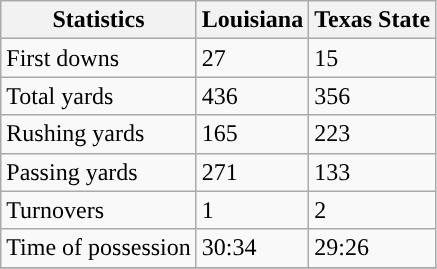<table class="wikitable">
<tr>
<th>Statistics</th>
<th>Louisiana</th>
<th>Texas State</th>
</tr>
<tr>
<td>First downs</td>
<td>27</td>
<td>15</td>
</tr>
<tr>
<td>Total yards</td>
<td>436</td>
<td>356</td>
</tr>
<tr>
<td>Rushing yards</td>
<td>165</td>
<td>223</td>
</tr>
<tr>
<td>Passing yards</td>
<td>271</td>
<td>133</td>
</tr>
<tr>
<td>Turnovers</td>
<td>1</td>
<td>2</td>
</tr>
<tr>
<td>Time of possession</td>
<td>30:34</td>
<td>29:26</td>
</tr>
<tr>
</tr>
</table>
